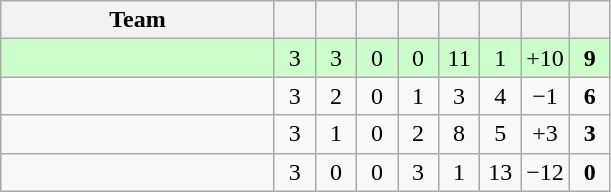<table class="wikitable" style="text-align: center;">
<tr>
<th width="175">Team</th>
<th width="20"></th>
<th width="20"></th>
<th width="20"></th>
<th width="20"></th>
<th width="20"></th>
<th width="20"></th>
<th width="20"></th>
<th width="20"></th>
</tr>
<tr bgcolor=ccffcc>
<td align=left></td>
<td>3</td>
<td>3</td>
<td>0</td>
<td>0</td>
<td>11</td>
<td>1</td>
<td>+10</td>
<td><strong>9</strong></td>
</tr>
<tr>
<td align=left></td>
<td>3</td>
<td>2</td>
<td>0</td>
<td>1</td>
<td>3</td>
<td>4</td>
<td>−1</td>
<td><strong>6</strong></td>
</tr>
<tr>
<td align=left><em></em></td>
<td>3</td>
<td>1</td>
<td>0</td>
<td>2</td>
<td>8</td>
<td>5</td>
<td>+3</td>
<td><strong>3</strong></td>
</tr>
<tr>
<td align=left></td>
<td>3</td>
<td>0</td>
<td>0</td>
<td>3</td>
<td>1</td>
<td>13</td>
<td>−12</td>
<td><strong>0</strong></td>
</tr>
</table>
